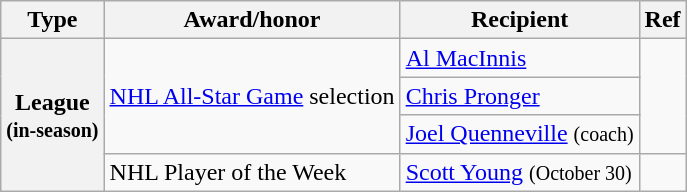<table class="wikitable">
<tr>
<th scope="col">Type</th>
<th scope="col">Award/honor</th>
<th scope="col">Recipient</th>
<th scope="col">Ref</th>
</tr>
<tr>
<th scope="row" rowspan="4">League<br><small>(in-season)</small></th>
<td rowspan="3"><a href='#'>NHL All-Star Game</a> selection</td>
<td><a href='#'>Al MacInnis</a></td>
<td rowspan="3"></td>
</tr>
<tr>
<td><a href='#'>Chris Pronger</a></td>
</tr>
<tr>
<td><a href='#'>Joel Quenneville</a> <small>(coach)</small></td>
</tr>
<tr>
<td>NHL Player of the Week</td>
<td><a href='#'>Scott Young</a> <small>(October 30)</small></td>
<td></td>
</tr>
</table>
